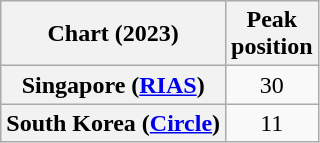<table class="wikitable sortable plainrowheaders" style="text-align:center">
<tr>
<th scope="col">Chart (2023)</th>
<th scope="col">Peak<br>position</th>
</tr>
<tr>
<th scope="row">Singapore (<a href='#'>RIAS</a>)</th>
<td>30</td>
</tr>
<tr>
<th scope="row">South Korea (<a href='#'>Circle</a>)</th>
<td>11</td>
</tr>
</table>
